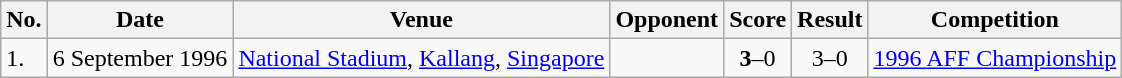<table class="wikitable">
<tr>
<th>No.</th>
<th>Date</th>
<th>Venue</th>
<th>Opponent</th>
<th>Score</th>
<th>Result</th>
<th>Competition</th>
</tr>
<tr>
<td>1.</td>
<td>6 September 1996</td>
<td><a href='#'>National Stadium</a>, <a href='#'>Kallang</a>, <a href='#'>Singapore</a></td>
<td></td>
<td align="center"><strong>3</strong>–0</td>
<td align=center>3–0</td>
<td><a href='#'>1996 AFF Championship</a></td>
</tr>
</table>
